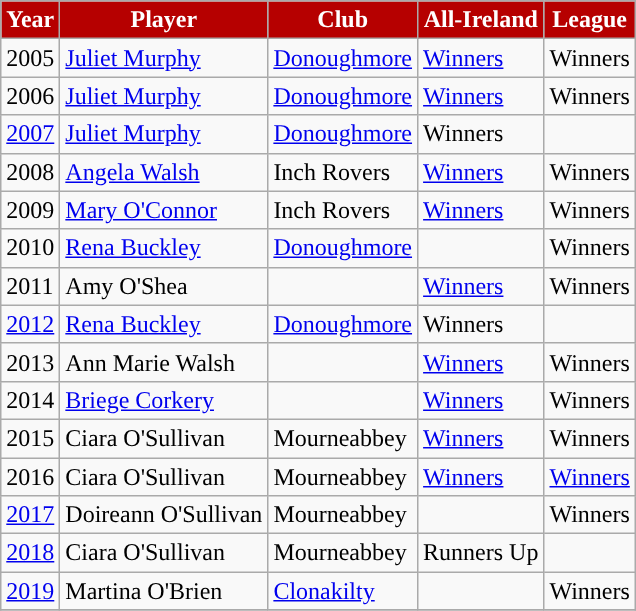<table class="wikitable">
<tr style="text-align:center;background:#B60000;color:white">
<td><strong>Year</strong></td>
<td><strong>Player</strong></td>
<td><strong>Club</strong></td>
<td><strong>All-Ireland</strong></td>
<td><strong>League</strong></td>
</tr>
<tr>
<td>2005</td>
<td><a href='#'>Juliet Murphy</a></td>
<td><a href='#'>Donoughmore</a></td>
<td><a href='#'>Winners</a></td>
<td>Winners</td>
</tr>
<tr>
<td>2006</td>
<td><a href='#'>Juliet Murphy</a></td>
<td><a href='#'>Donoughmore</a></td>
<td><a href='#'>Winners</a></td>
<td>Winners</td>
</tr>
<tr>
<td><a href='#'>2007</a></td>
<td><a href='#'>Juliet Murphy</a></td>
<td><a href='#'>Donoughmore</a></td>
<td>Winners</td>
<td></td>
</tr>
<tr>
<td>2008</td>
<td><a href='#'>Angela Walsh</a></td>
<td>Inch Rovers</td>
<td><a href='#'>Winners</a></td>
<td>Winners</td>
</tr>
<tr>
<td>2009</td>
<td><a href='#'>Mary O'Connor</a></td>
<td>Inch Rovers</td>
<td><a href='#'>Winners</a></td>
<td>Winners</td>
</tr>
<tr>
<td>2010</td>
<td><a href='#'>Rena Buckley</a></td>
<td><a href='#'>Donoughmore</a></td>
<td></td>
<td>Winners</td>
</tr>
<tr>
<td>2011</td>
<td>Amy O'Shea </td>
<td></td>
<td><a href='#'>Winners</a></td>
<td>Winners</td>
</tr>
<tr>
<td><a href='#'>2012</a></td>
<td><a href='#'>Rena Buckley</a> <em></em></td>
<td><a href='#'>Donoughmore</a></td>
<td>Winners</td>
<td></td>
</tr>
<tr>
<td>2013</td>
<td>Ann Marie Walsh </td>
<td></td>
<td><a href='#'>Winners</a></td>
<td>Winners</td>
</tr>
<tr>
<td>2014</td>
<td><a href='#'>Briege Corkery</a></td>
<td></td>
<td><a href='#'>Winners</a></td>
<td>Winners</td>
</tr>
<tr>
<td>2015</td>
<td>Ciara O'Sullivan </td>
<td>Mourneabbey</td>
<td><a href='#'>Winners</a></td>
<td>Winners</td>
</tr>
<tr>
<td>2016</td>
<td>Ciara O'Sullivan  <em></em></td>
<td>Mourneabbey</td>
<td><a href='#'>Winners</a></td>
<td><a href='#'>Winners</a></td>
</tr>
<tr>
<td><a href='#'>2017</a></td>
<td>Doireann O'Sullivan </td>
<td>Mourneabbey</td>
<td></td>
<td>Winners</td>
</tr>
<tr>
<td><a href='#'>2018</a></td>
<td>Ciara O'Sullivan </td>
<td>Mourneabbey</td>
<td>Runners Up</td>
<td></td>
</tr>
<tr>
<td><a href='#'>2019</a></td>
<td>Martina O'Brien </td>
<td><a href='#'>Clonakilty</a></td>
<td></td>
<td>Winners</td>
</tr>
<tr>
</tr>
</table>
